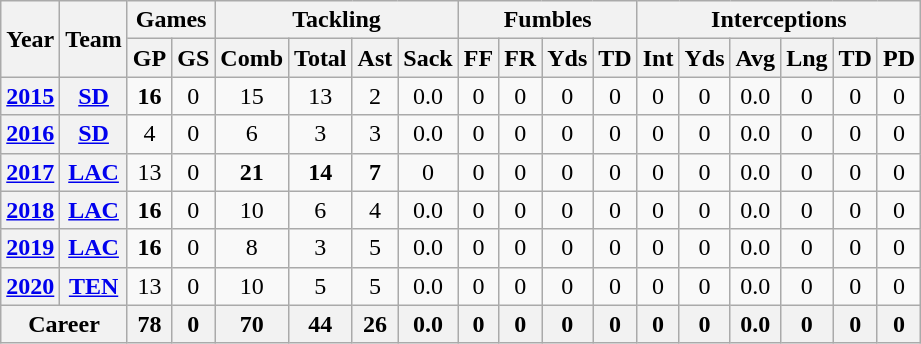<table class= "wikitable" style="text-align:center;">
<tr>
<th rowspan="2">Year</th>
<th rowspan="2">Team</th>
<th colspan="2">Games</th>
<th colspan="4">Tackling</th>
<th colspan="4">Fumbles</th>
<th colspan="6">Interceptions</th>
</tr>
<tr>
<th>GP</th>
<th>GS</th>
<th>Comb</th>
<th>Total</th>
<th>Ast</th>
<th>Sack</th>
<th>FF</th>
<th>FR</th>
<th>Yds</th>
<th>TD</th>
<th>Int</th>
<th>Yds</th>
<th>Avg</th>
<th>Lng</th>
<th>TD</th>
<th>PD</th>
</tr>
<tr>
<th><a href='#'>2015</a></th>
<th><a href='#'>SD</a></th>
<td><strong>16</strong></td>
<td>0</td>
<td>15</td>
<td>13</td>
<td>2</td>
<td>0.0</td>
<td>0</td>
<td>0</td>
<td>0</td>
<td>0</td>
<td>0</td>
<td>0</td>
<td>0.0</td>
<td>0</td>
<td>0</td>
<td>0</td>
</tr>
<tr>
<th><a href='#'>2016</a></th>
<th><a href='#'>SD</a></th>
<td>4</td>
<td>0</td>
<td>6</td>
<td>3</td>
<td>3</td>
<td>0.0</td>
<td>0</td>
<td>0</td>
<td>0</td>
<td>0</td>
<td>0</td>
<td>0</td>
<td>0.0</td>
<td>0</td>
<td>0</td>
<td>0</td>
</tr>
<tr>
<th><a href='#'>2017</a></th>
<th><a href='#'>LAC</a></th>
<td>13</td>
<td>0</td>
<td><strong>21</strong></td>
<td><strong>14</strong></td>
<td><strong>7</strong></td>
<td>0</td>
<td>0</td>
<td>0</td>
<td>0</td>
<td>0</td>
<td>0</td>
<td>0</td>
<td>0.0</td>
<td>0</td>
<td>0</td>
<td>0</td>
</tr>
<tr>
<th><a href='#'>2018</a></th>
<th><a href='#'>LAC</a></th>
<td><strong>16</strong></td>
<td>0</td>
<td>10</td>
<td>6</td>
<td>4</td>
<td>0.0</td>
<td>0</td>
<td>0</td>
<td>0</td>
<td>0</td>
<td>0</td>
<td>0</td>
<td>0.0</td>
<td>0</td>
<td>0</td>
<td>0</td>
</tr>
<tr>
<th><a href='#'>2019</a></th>
<th><a href='#'>LAC</a></th>
<td><strong>16</strong></td>
<td>0</td>
<td>8</td>
<td>3</td>
<td>5</td>
<td>0.0</td>
<td>0</td>
<td>0</td>
<td>0</td>
<td>0</td>
<td>0</td>
<td>0</td>
<td>0.0</td>
<td>0</td>
<td>0</td>
<td>0</td>
</tr>
<tr>
<th><a href='#'>2020</a></th>
<th><a href='#'>TEN</a></th>
<td>13</td>
<td>0</td>
<td>10</td>
<td>5</td>
<td>5</td>
<td>0.0</td>
<td>0</td>
<td>0</td>
<td>0</td>
<td>0</td>
<td>0</td>
<td>0</td>
<td>0.0</td>
<td>0</td>
<td>0</td>
<td>0</td>
</tr>
<tr>
<th colspan="2">Career</th>
<th>78</th>
<th>0</th>
<th>70</th>
<th>44</th>
<th>26</th>
<th>0.0</th>
<th>0</th>
<th>0</th>
<th>0</th>
<th>0</th>
<th>0</th>
<th>0</th>
<th>0.0</th>
<th>0</th>
<th>0</th>
<th>0</th>
</tr>
</table>
